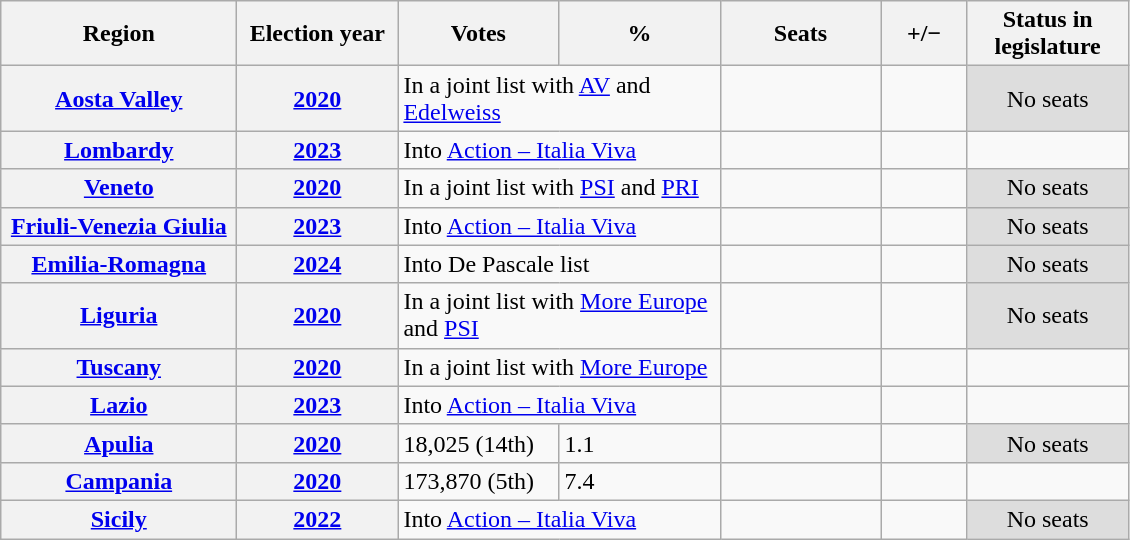<table class=wikitable style="border:1px #AAAAFF solid">
<tr>
<th width=150px>Region</th>
<th width=100px>Election year</th>
<th width=100px>Votes</th>
<th width=100px>%</th>
<th width=100px>Seats</th>
<th width=50px>+/−</th>
<th width=100px>Status in legislature</th>
</tr>
<tr>
<th><a href='#'>Aosta Valley</a></th>
<th><a href='#'>2020</a></th>
<td colspan=2>In a joint list with <a href='#'>AV</a> and <a href='#'>Edelweiss</a></td>
<td></td>
<td></td>
<td style="background:#ddd; text-align:center">No seats</td>
</tr>
<tr>
<th><a href='#'>Lombardy</a></th>
<th><a href='#'>2023</a></th>
<td colspan=2>Into <a href='#'>Action – Italia Viva</a></td>
<td></td>
<td></td>
<td></td>
</tr>
<tr>
<th><a href='#'>Veneto</a></th>
<th><a href='#'>2020</a></th>
<td colspan=2>In a joint list with <a href='#'>PSI</a> and <a href='#'>PRI</a></td>
<td></td>
<td></td>
<td style="background:#ddd; text-align:center">No seats</td>
</tr>
<tr>
<th><a href='#'>Friuli-Venezia Giulia</a></th>
<th><a href='#'>2023</a></th>
<td colspan="2">Into <a href='#'>Action – Italia Viva</a></td>
<td></td>
<td style="text-align:center;"></td>
<td style="background:#ddd; text-align:center">No seats</td>
</tr>
<tr>
<th><a href='#'>Emilia-Romagna</a></th>
<th><a href='#'>2024</a></th>
<td colspan=2>Into De Pascale list</td>
<td></td>
<td></td>
<td style="background:#ddd; text-align:center">No seats</td>
</tr>
<tr>
<th><a href='#'>Liguria</a></th>
<th><a href='#'>2020</a></th>
<td colspan=2>In a joint list with <a href='#'>More Europe</a> and <a href='#'>PSI</a></td>
<td></td>
<td></td>
<td style="background:#ddd; text-align:center">No seats</td>
</tr>
<tr>
<th><a href='#'>Tuscany</a></th>
<th><a href='#'>2020</a></th>
<td colspan=2>In a joint list with <a href='#'>More Europe</a></td>
<td></td>
<td></td>
<td></td>
</tr>
<tr>
<th><a href='#'>Lazio</a></th>
<th><a href='#'>2023</a></th>
<td colspan=2>Into <a href='#'>Action – Italia Viva</a></td>
<td></td>
<td></td>
<td></td>
</tr>
<tr>
<th><a href='#'>Apulia</a></th>
<th><a href='#'>2020</a></th>
<td>18,025 (14th)</td>
<td>1.1</td>
<td></td>
<td></td>
<td style="background:#ddd; text-align:center">No seats</td>
</tr>
<tr>
<th><a href='#'>Campania</a></th>
<th><a href='#'>2020</a></th>
<td>173,870 (5th)</td>
<td>7.4</td>
<td></td>
<td></td>
<td></td>
</tr>
<tr>
<th><a href='#'>Sicily</a></th>
<th><a href='#'>2022</a></th>
<td colspan="2">Into <a href='#'>Action – Italia Viva</a></td>
<td></td>
<td></td>
<td style="background:#ddd; text-align:center">No seats</td>
</tr>
</table>
